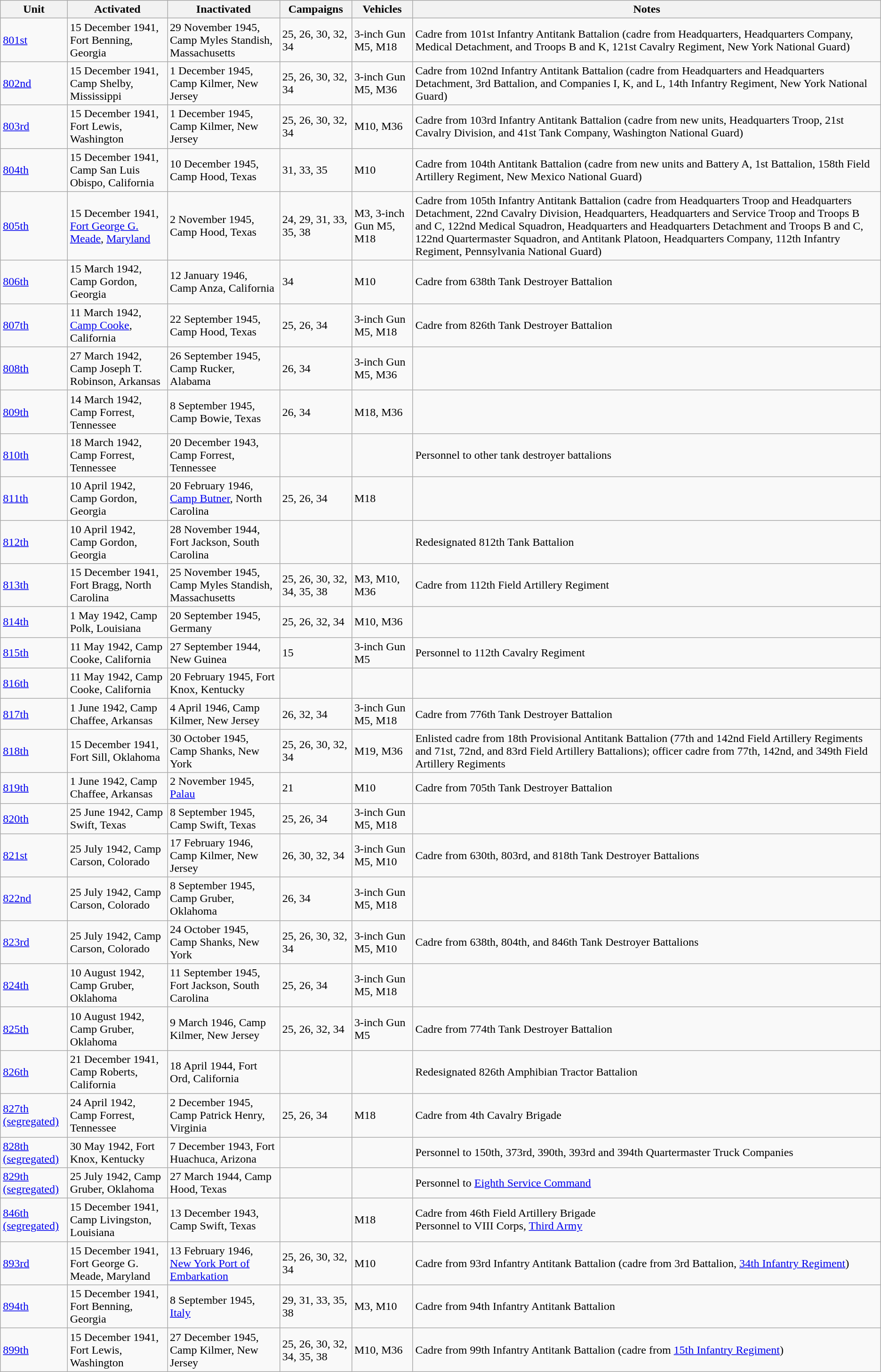<table class="wikitable">
<tr>
<th>Unit</th>
<th>Activated</th>
<th>Inactivated</th>
<th>Campaigns</th>
<th>Vehicles</th>
<th>Notes</th>
</tr>
<tr>
<td><a href='#'>801st</a></td>
<td>15 December 1941, Fort Benning, Georgia</td>
<td>29 November 1945, Camp Myles Standish, Massachusetts</td>
<td>25, 26, 30, 32, 34</td>
<td>3-inch Gun M5, M18</td>
<td>Cadre from 101st Infantry Antitank Battalion (cadre from Headquarters, Headquarters Company, Medical Detachment, and Troops B and K, 121st Cavalry Regiment, New York National Guard)</td>
</tr>
<tr>
<td><a href='#'>802nd</a></td>
<td>15 December 1941, Camp Shelby, Mississippi</td>
<td>1 December 1945, Camp Kilmer, New Jersey</td>
<td>25, 26, 30, 32, 34</td>
<td>3-inch Gun M5, M36</td>
<td>Cadre from 102nd Infantry Antitank Battalion (cadre from Headquarters and Headquarters Detachment, 3rd Battalion, and Companies I, K, and L, 14th Infantry Regiment, New York National Guard)</td>
</tr>
<tr>
<td><a href='#'>803rd</a></td>
<td>15 December 1941, Fort Lewis, Washington</td>
<td>1 December 1945, Camp Kilmer, New Jersey</td>
<td>25, 26, 30, 32, 34</td>
<td>M10, M36</td>
<td>Cadre from 103rd Infantry Antitank Battalion (cadre from new units, Headquarters Troop, 21st Cavalry Division, and 41st Tank Company, Washington National Guard)</td>
</tr>
<tr>
<td><a href='#'>804th</a></td>
<td>15 December 1941, Camp San Luis Obispo, California</td>
<td>10 December 1945, Camp Hood, Texas</td>
<td>31, 33, 35</td>
<td>M10</td>
<td>Cadre from 104th Antitank Battalion (cadre from new units and Battery A, 1st Battalion, 158th Field Artillery Regiment, New Mexico National Guard)</td>
</tr>
<tr>
<td><a href='#'>805th</a></td>
<td>15 December 1941, <a href='#'>Fort George G. Meade</a>, <a href='#'>Maryland</a></td>
<td>2 November 1945, Camp Hood, Texas</td>
<td>24, 29, 31, 33, 35, 38</td>
<td>M3, 3-inch Gun M5, M18</td>
<td>Cadre from 105th Infantry Antitank Battalion (cadre from Headquarters Troop and Headquarters Detachment, 22nd Cavalry Division, Headquarters, Headquarters and Service Troop and Troops B and C, 122nd Medical Squadron, Headquarters and Headquarters Detachment and Troops B and C, 122nd Quartermaster Squadron, and Antitank Platoon, Headquarters Company, 112th Infantry Regiment, Pennsylvania National Guard)</td>
</tr>
<tr>
<td><a href='#'>806th</a></td>
<td>15 March 1942, Camp Gordon, Georgia</td>
<td>12 January 1946, Camp Anza, California</td>
<td>34</td>
<td>M10</td>
<td>Cadre from 638th Tank Destroyer Battalion</td>
</tr>
<tr>
<td><a href='#'>807th</a></td>
<td>11 March 1942, <a href='#'>Camp Cooke</a>, California</td>
<td>22 September 1945, Camp Hood, Texas</td>
<td>25, 26, 34</td>
<td>3-inch Gun M5, M18</td>
<td>Cadre from 826th Tank Destroyer Battalion</td>
</tr>
<tr>
<td><a href='#'>808th</a></td>
<td>27 March 1942, Camp Joseph T. Robinson, Arkansas</td>
<td>26 September 1945, Camp Rucker, Alabama</td>
<td>26, 34</td>
<td>3-inch Gun M5, M36</td>
<td></td>
</tr>
<tr>
<td><a href='#'>809th</a></td>
<td>14 March 1942, Camp Forrest, Tennessee</td>
<td>8 September 1945, Camp Bowie, Texas</td>
<td>26, 34</td>
<td>M18, M36</td>
<td></td>
</tr>
<tr>
<td><a href='#'>810th</a></td>
<td>18 March 1942, Camp Forrest, Tennessee</td>
<td>20 December 1943, Camp Forrest, Tennessee</td>
<td></td>
<td></td>
<td>Personnel to other tank destroyer battalions</td>
</tr>
<tr>
<td><a href='#'>811th</a></td>
<td>10 April 1942, Camp Gordon, Georgia</td>
<td>20 February 1946, <a href='#'>Camp Butner</a>, North Carolina</td>
<td>25, 26, 34</td>
<td>M18</td>
<td></td>
</tr>
<tr>
<td><a href='#'>812th</a></td>
<td>10 April 1942, Camp Gordon, Georgia</td>
<td>28 November 1944, Fort Jackson, South Carolina</td>
<td></td>
<td></td>
<td>Redesignated 812th Tank Battalion</td>
</tr>
<tr>
<td><a href='#'>813th</a></td>
<td>15 December 1941, Fort Bragg, North Carolina</td>
<td>25 November 1945, Camp Myles Standish, Massachusetts</td>
<td>25, 26, 30, 32, 34, 35, 38</td>
<td>M3, M10, M36</td>
<td>Cadre from 112th Field Artillery Regiment</td>
</tr>
<tr>
<td><a href='#'>814th</a></td>
<td>1 May 1942, Camp Polk, Louisiana</td>
<td>20 September 1945, Germany</td>
<td>25, 26, 32, 34</td>
<td>M10, M36</td>
<td></td>
</tr>
<tr>
<td><a href='#'>815th</a></td>
<td>11 May 1942, Camp Cooke, California</td>
<td>27 September 1944, New Guinea</td>
<td>15</td>
<td>3-inch Gun M5</td>
<td>Personnel to 112th Cavalry Regiment</td>
</tr>
<tr>
<td><a href='#'>816th</a></td>
<td>11 May 1942, Camp Cooke, California</td>
<td>20 February 1945, Fort Knox, Kentucky</td>
<td></td>
<td></td>
<td></td>
</tr>
<tr>
<td><a href='#'>817th</a></td>
<td>1 June 1942, Camp Chaffee, Arkansas</td>
<td>4 April 1946, Camp Kilmer, New Jersey</td>
<td>26, 32, 34</td>
<td>3-inch Gun M5, M18</td>
<td>Cadre from 776th Tank Destroyer Battalion</td>
</tr>
<tr>
<td><a href='#'>818th</a></td>
<td>15 December 1941, Fort Sill, Oklahoma</td>
<td>30 October 1945, Camp Shanks, New York</td>
<td>25, 26, 30, 32, 34</td>
<td>M19, M36</td>
<td>Enlisted cadre from 18th Provisional Antitank Battalion (77th and 142nd Field Artillery Regiments and 71st, 72nd, and 83rd Field Artillery Battalions); officer cadre from 77th, 142nd, and 349th Field Artillery Regiments</td>
</tr>
<tr>
<td><a href='#'>819th</a></td>
<td>1 June 1942, Camp Chaffee, Arkansas</td>
<td>2 November 1945, <a href='#'>Palau</a></td>
<td>21</td>
<td>M10</td>
<td>Cadre from 705th Tank Destroyer Battalion</td>
</tr>
<tr>
<td><a href='#'>820th</a></td>
<td>25 June 1942, Camp Swift, Texas</td>
<td>8 September 1945, Camp Swift, Texas</td>
<td>25, 26, 34</td>
<td>3-inch Gun M5, M18</td>
<td></td>
</tr>
<tr>
<td><a href='#'>821st</a></td>
<td>25 July 1942, Camp Carson, Colorado</td>
<td>17 February 1946, Camp Kilmer, New Jersey</td>
<td>26, 30, 32, 34</td>
<td>3-inch Gun M5, M10</td>
<td>Cadre from 630th, 803rd, and 818th Tank Destroyer Battalions</td>
</tr>
<tr>
<td><a href='#'>822nd</a></td>
<td>25 July 1942, Camp Carson, Colorado</td>
<td>8 September 1945, Camp Gruber, Oklahoma</td>
<td>26, 34</td>
<td>3-inch Gun M5, M18</td>
<td></td>
</tr>
<tr>
<td><a href='#'>823rd</a></td>
<td>25 July 1942, Camp Carson, Colorado</td>
<td>24 October 1945, Camp Shanks, New York</td>
<td>25, 26, 30, 32, 34</td>
<td>3-inch Gun M5, M10</td>
<td>Cadre from 638th, 804th, and 846th Tank Destroyer Battalions</td>
</tr>
<tr>
<td><a href='#'>824th</a></td>
<td>10 August 1942, Camp Gruber, Oklahoma</td>
<td>11 September 1945, Fort Jackson, South Carolina</td>
<td>25, 26, 34</td>
<td>3-inch Gun M5, M18</td>
<td></td>
</tr>
<tr>
<td><a href='#'>825th</a></td>
<td>10 August 1942, Camp Gruber, Oklahoma</td>
<td>9 March 1946, Camp Kilmer, New Jersey</td>
<td>25, 26, 32, 34</td>
<td>3-inch Gun M5</td>
<td>Cadre from 774th Tank Destroyer Battalion</td>
</tr>
<tr>
<td><a href='#'>826th</a></td>
<td>21 December 1941, Camp Roberts, California</td>
<td>18 April 1944, Fort Ord, California</td>
<td></td>
<td></td>
<td>Redesignated 826th Amphibian Tractor Battalion</td>
</tr>
<tr>
<td><a href='#'>827th (segregated)</a></td>
<td>24 April 1942, Camp Forrest, Tennessee</td>
<td>2 December 1945, Camp Patrick Henry, Virginia</td>
<td>25, 26, 34</td>
<td>M18</td>
<td>Cadre from 4th Cavalry Brigade</td>
</tr>
<tr>
<td><a href='#'>828th (segregated)</a></td>
<td>30 May 1942, Fort Knox, Kentucky</td>
<td>7 December 1943, Fort Huachuca, Arizona</td>
<td></td>
<td></td>
<td>Personnel to 150th, 373rd, 390th, 393rd and 394th Quartermaster Truck Companies</td>
</tr>
<tr>
<td><a href='#'>829th (segregated)</a></td>
<td>25 July 1942, Camp Gruber, Oklahoma</td>
<td>27 March 1944, Camp Hood, Texas</td>
<td></td>
<td></td>
<td>Personnel to <a href='#'>Eighth Service Command</a></td>
</tr>
<tr>
<td><a href='#'>846th (segregated)</a></td>
<td>15 December 1941, Camp Livingston, Louisiana</td>
<td>13 December 1943, Camp Swift, Texas</td>
<td></td>
<td>M18</td>
<td>Cadre from 46th Field Artillery Brigade <br> Personnel to VIII Corps, <a href='#'>Third Army</a></td>
</tr>
<tr>
<td><a href='#'>893rd</a></td>
<td>15 December 1941, Fort George G. Meade, Maryland</td>
<td>13 February 1946, <a href='#'>New York Port of Embarkation</a></td>
<td>25, 26, 30, 32, 34</td>
<td>M10</td>
<td>Cadre from 93rd Infantry Antitank Battalion (cadre from 3rd Battalion, <a href='#'>34th Infantry Regiment</a>)</td>
</tr>
<tr>
<td><a href='#'>894th</a></td>
<td>15 December 1941, Fort Benning, Georgia</td>
<td>8 September 1945, <a href='#'>Italy</a></td>
<td>29, 31, 33, 35, 38</td>
<td>M3, M10</td>
<td>Cadre from 94th Infantry Antitank Battalion</td>
</tr>
<tr>
<td><a href='#'>899th</a></td>
<td>15 December 1941, Fort Lewis, Washington</td>
<td>27 December 1945, Camp Kilmer, New Jersey</td>
<td>25, 26, 30, 32, 34, 35, 38</td>
<td>M10, M36</td>
<td>Cadre from 99th Infantry Antitank Battalion (cadre from <a href='#'>15th Infantry Regiment</a>)</td>
</tr>
</table>
